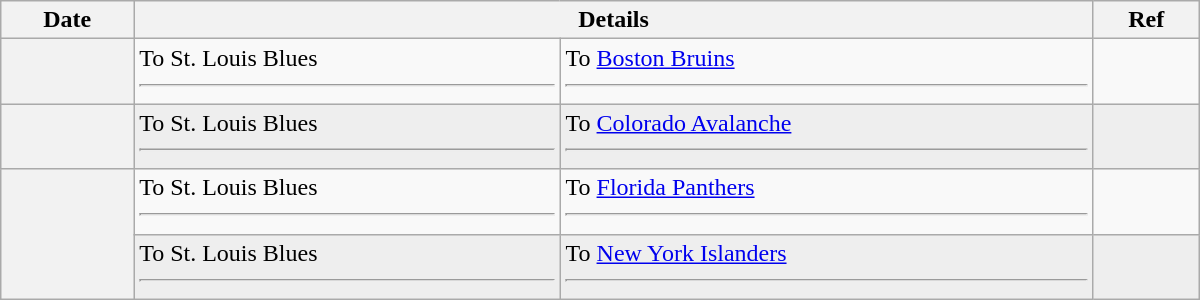<table class="wikitable plainrowheaders" style="width: 50em;">
<tr>
<th scope="col">Date</th>
<th scope="col" colspan="2">Details</th>
<th scope="col">Ref</th>
</tr>
<tr>
<th scope="row"></th>
<td valign="top">To St. Louis Blues <hr></td>
<td valign="top">To <a href='#'>Boston Bruins</a> <hr></td>
<td></td>
</tr>
<tr bgcolor="#eeeeee">
<th scope="row"></th>
<td valign="top">To St. Louis Blues <hr></td>
<td valign="top">To <a href='#'>Colorado Avalanche</a> <hr></td>
<td></td>
</tr>
<tr>
<th scope="row" rowspan=2></th>
<td valign="top">To St. Louis Blues <hr></td>
<td valign="top">To <a href='#'>Florida Panthers</a> <hr></td>
<td></td>
</tr>
<tr bgcolor="#eeeeee">
<td valign="top">To St. Louis Blues <hr></td>
<td valign="top">To <a href='#'>New York Islanders</a> <hr></td>
<td></td>
</tr>
</table>
